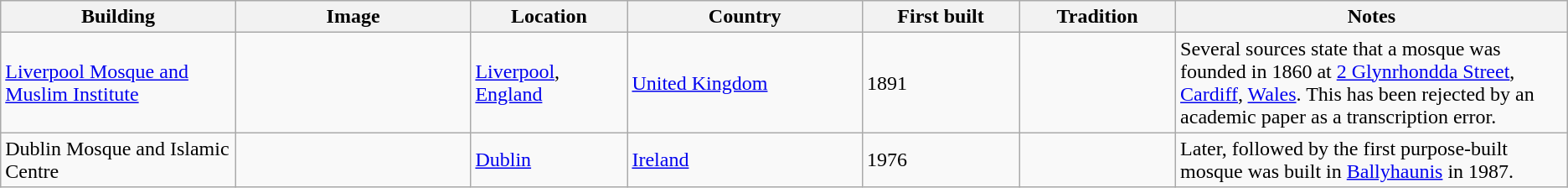<table class="wikitable sortable">
<tr>
<th style="width:15%">Building</th>
<th class="unsortable"; style="width:15%">Image</th>
<th style="width:10%">Location</th>
<th style="width:15%">Country</th>
<th style="width:10%">First built</th>
<th style="width:10%">Tradition</th>
<th class="unsortable"; style="width:25%">Notes</th>
</tr>
<tr>
<td><a href='#'>Liverpool Mosque and Muslim Institute</a></td>
<td></td>
<td><a href='#'>Liverpool</a>, <a href='#'>England</a></td>
<td><a href='#'>United Kingdom</a></td>
<td>1891</td>
<td></td>
<td>Several sources state that a mosque was founded in 1860 at <a href='#'>2 Glynrhondda Street</a>, <a href='#'>Cardiff</a>, <a href='#'>Wales</a>. This has been rejected by an academic paper as a transcription error.</td>
</tr>
<tr>
<td>Dublin Mosque and Islamic Centre</td>
<td></td>
<td><a href='#'>Dublin</a></td>
<td><a href='#'>Ireland</a></td>
<td>1976</td>
<td></td>
<td>Later, followed by the first purpose-built mosque was built in <a href='#'>Ballyhaunis</a> in 1987.</td>
</tr>
</table>
